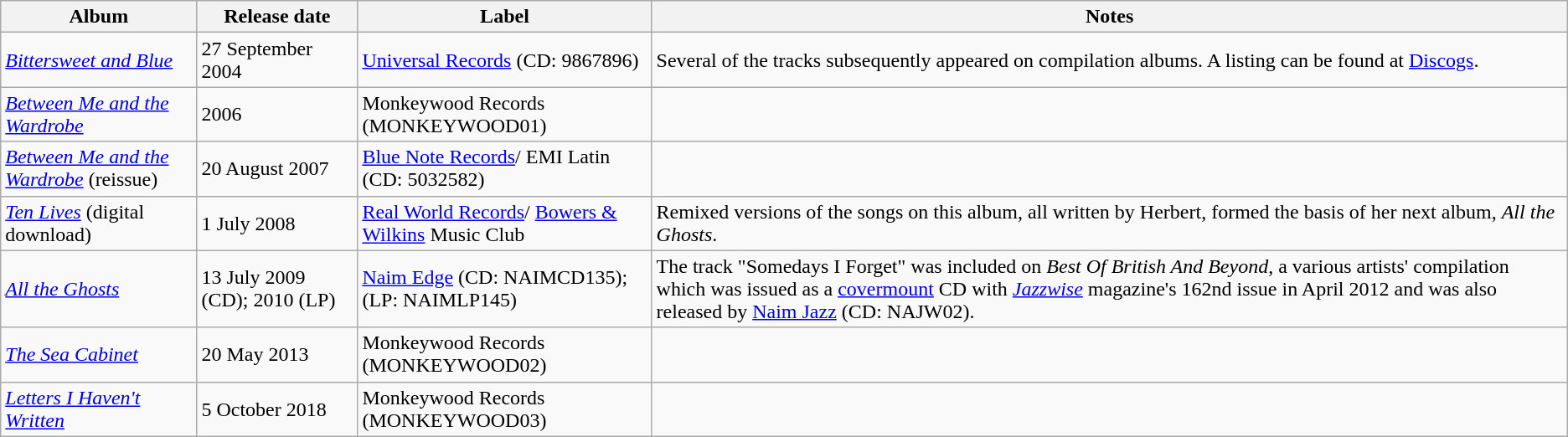<table class="wikitable">
<tr>
<th>Album</th>
<th>Release date</th>
<th>Label</th>
<th>Notes</th>
</tr>
<tr>
<td><em><a href='#'>Bittersweet and Blue</a></em></td>
<td>27 September 2004</td>
<td><a href='#'>Universal Records</a> (CD: 9867896)</td>
<td>Several of the tracks subsequently appeared on compilation albums. A listing can be found at <a href='#'>Discogs</a>.</td>
</tr>
<tr>
<td><em><a href='#'>Between Me and the Wardrobe</a></em></td>
<td>2006</td>
<td>Monkeywood Records (MONKEYWOOD01)</td>
<td></td>
</tr>
<tr>
<td><em><a href='#'>Between Me and the Wardrobe</a></em> (reissue)</td>
<td>20 August 2007</td>
<td><a href='#'>Blue Note Records</a>/ EMI Latin (CD: 5032582)</td>
<td></td>
</tr>
<tr>
<td><em><a href='#'>Ten Lives</a></em> (digital download)</td>
<td>1 July 2008</td>
<td><a href='#'>Real World Records</a>/ <a href='#'>Bowers & Wilkins</a> Music Club</td>
<td>Remixed versions of the songs on this album, all written by Herbert, formed the basis of her next album, <em>All the Ghosts</em>.</td>
</tr>
<tr>
<td><em><a href='#'>All the Ghosts</a></em></td>
<td>13 July 2009 (CD); 2010 (LP)</td>
<td><a href='#'>Naim Edge</a> (CD: NAIMCD135); (LP: NAIMLP145)</td>
<td>The track "Somedays I Forget" was included on <em>Best Of British And Beyond</em>, a various artists' compilation which was issued as a <a href='#'>covermount</a> CD with <em><a href='#'>Jazzwise</a></em> magazine's 162nd issue in April 2012 and was also released by <a href='#'>Naim Jazz</a> (CD: NAJW02).</td>
</tr>
<tr>
<td><em><a href='#'>The Sea Cabinet</a></em></td>
<td>20 May 2013</td>
<td>Monkeywood Records (MONKEYWOOD02)</td>
<td></td>
</tr>
<tr>
<td><em><a href='#'>Letters I Haven't Written</a></em></td>
<td>5 October 2018</td>
<td>Monkeywood Records (MONKEYWOOD03)</td>
</tr>
</table>
